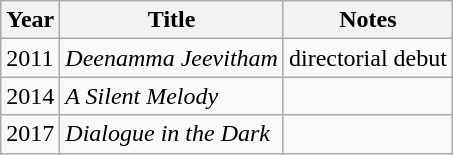<table class="wikitable">
<tr>
<th scope="col">Year</th>
<th scope="col">Title</th>
<th scope="col" class="unsortable">Notes</th>
</tr>
<tr>
<td>2011</td>
<td><em>Deenamma Jeevitham</em></td>
<td>directorial debut</td>
</tr>
<tr>
<td>2014</td>
<td><em>A Silent Melody</em></td>
<td></td>
</tr>
<tr>
<td>2017</td>
<td><em>Dialogue in the Dark</em></td>
<td></td>
</tr>
</table>
